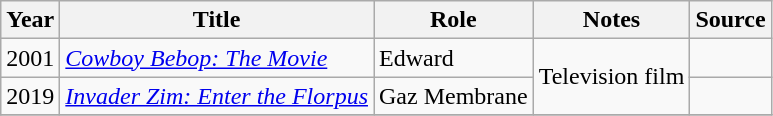<table class="wikitable sortable plainrowheaders">
<tr>
<th>Year</th>
<th>Title</th>
<th>Role</th>
<th class="unsortable">Notes</th>
<th class="unsortable">Source</th>
</tr>
<tr>
<td>2001</td>
<td><em><a href='#'>Cowboy Bebop: The Movie</a></em></td>
<td>Edward</td>
<td rowspan="2">Television film</td>
<td></td>
</tr>
<tr>
<td>2019</td>
<td><em><a href='#'>Invader Zim: Enter the Florpus</a></em></td>
<td>Gaz Membrane</td>
<td></td>
</tr>
<tr>
</tr>
</table>
